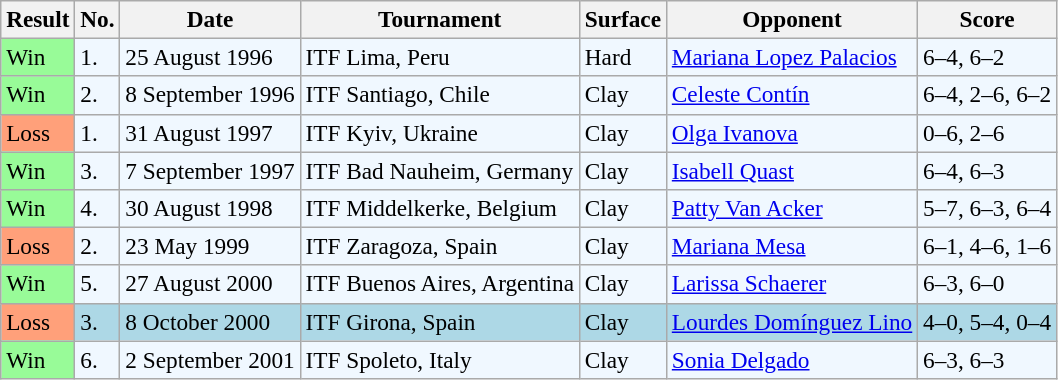<table class="sortable wikitable" style=font-size:97%>
<tr>
<th>Result</th>
<th>No.</th>
<th>Date</th>
<th>Tournament</th>
<th>Surface</th>
<th>Opponent</th>
<th>Score</th>
</tr>
<tr style="background:#f0f8ff;">
<td style="background:#98fb98;">Win</td>
<td>1.</td>
<td>25 August 1996</td>
<td>ITF Lima, Peru</td>
<td>Hard</td>
<td> <a href='#'>Mariana Lopez Palacios</a></td>
<td>6–4, 6–2</td>
</tr>
<tr style="background:#f0f8ff;">
<td style="background:#98fb98;">Win</td>
<td>2.</td>
<td>8 September 1996</td>
<td>ITF Santiago, Chile</td>
<td>Clay</td>
<td> <a href='#'>Celeste Contín</a></td>
<td>6–4, 2–6, 6–2</td>
</tr>
<tr style="background:#f0f8ff;">
<td style="background:#ffa07a;">Loss</td>
<td>1.</td>
<td>31 August 1997</td>
<td>ITF Kyiv, Ukraine</td>
<td>Clay</td>
<td> <a href='#'>Olga Ivanova</a></td>
<td>0–6, 2–6</td>
</tr>
<tr style="background:#f0f8ff;">
<td style="background:#98fb98;">Win</td>
<td>3.</td>
<td>7 September 1997</td>
<td>ITF Bad Nauheim, Germany</td>
<td>Clay</td>
<td> <a href='#'>Isabell Quast</a></td>
<td>6–4, 6–3</td>
</tr>
<tr bgcolor="#f0f8ff">
<td style="background:#98fb98;">Win</td>
<td>4.</td>
<td>30 August 1998</td>
<td>ITF Middelkerke, Belgium</td>
<td>Clay</td>
<td> <a href='#'>Patty Van Acker</a></td>
<td>5–7, 6–3, 6–4</td>
</tr>
<tr bgcolor="#f0f8ff">
<td style="background:#ffa07a;">Loss</td>
<td>2.</td>
<td>23 May 1999</td>
<td>ITF Zaragoza, Spain</td>
<td>Clay</td>
<td> <a href='#'>Mariana Mesa</a></td>
<td>6–1, 4–6, 1–6</td>
</tr>
<tr style="background:#f0f8ff;">
<td style="background:#98fb98;">Win</td>
<td>5.</td>
<td>27 August 2000</td>
<td>ITF Buenos Aires, Argentina</td>
<td>Clay</td>
<td> <a href='#'>Larissa Schaerer</a></td>
<td>6–3, 6–0</td>
</tr>
<tr style="background:lightblue;">
<td style="background:#ffa07a;">Loss</td>
<td>3.</td>
<td>8 October 2000</td>
<td>ITF Girona, Spain</td>
<td>Clay</td>
<td> <a href='#'>Lourdes Domínguez Lino</a></td>
<td>4–0, 5–4, 0–4</td>
</tr>
<tr style="background:#f0f8ff;">
<td style="background:#98fb98;">Win</td>
<td>6.</td>
<td>2 September 2001</td>
<td>ITF Spoleto, Italy</td>
<td>Clay</td>
<td> <a href='#'>Sonia Delgado</a></td>
<td>6–3, 6–3</td>
</tr>
</table>
